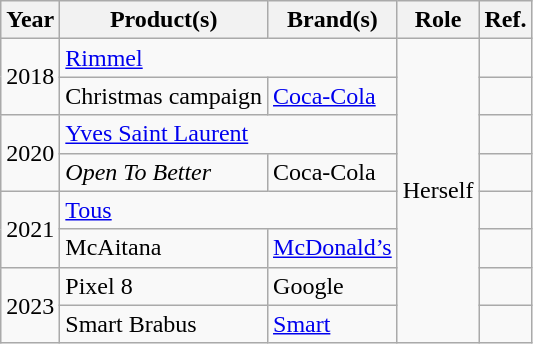<table class="wikitable">
<tr>
<th>Year</th>
<th>Product(s)</th>
<th>Brand(s)</th>
<th>Role</th>
<th>Ref.</th>
</tr>
<tr>
<td rowspan="2">2018</td>
<td colspan="2"><a href='#'>Rimmel</a></td>
<td rowspan="8">Herself</td>
<td></td>
</tr>
<tr>
<td>Christmas campaign</td>
<td><a href='#'>Coca-Cola</a></td>
<td></td>
</tr>
<tr>
<td rowspan="2">2020</td>
<td colspan="2"><a href='#'>Yves Saint Laurent</a></td>
<td></td>
</tr>
<tr>
<td><em>Open To Better</em></td>
<td>Coca-Cola</td>
<td></td>
</tr>
<tr>
<td rowspan="2">2021</td>
<td colspan="2"><a href='#'>Tous</a></td>
<td></td>
</tr>
<tr>
<td>McAitana</td>
<td><a href='#'>McDonald’s</a></td>
<td></td>
</tr>
<tr>
<td rowspan="2">2023</td>
<td>Pixel 8</td>
<td>Google</td>
<td></td>
</tr>
<tr>
<td>Smart Brabus</td>
<td><a href='#'>Smart</a></td>
<td></td>
</tr>
</table>
